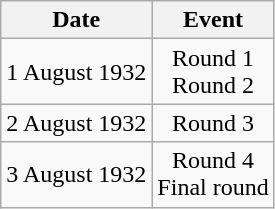<table class = "wikitable" style="text-align:center;">
<tr>
<th>Date</th>
<th>Event</th>
</tr>
<tr>
<td>1 August 1932</td>
<td>Round 1<br>Round 2</td>
</tr>
<tr>
<td>2 August 1932</td>
<td>Round 3</td>
</tr>
<tr>
<td>3 August 1932</td>
<td>Round 4<br>Final round</td>
</tr>
</table>
